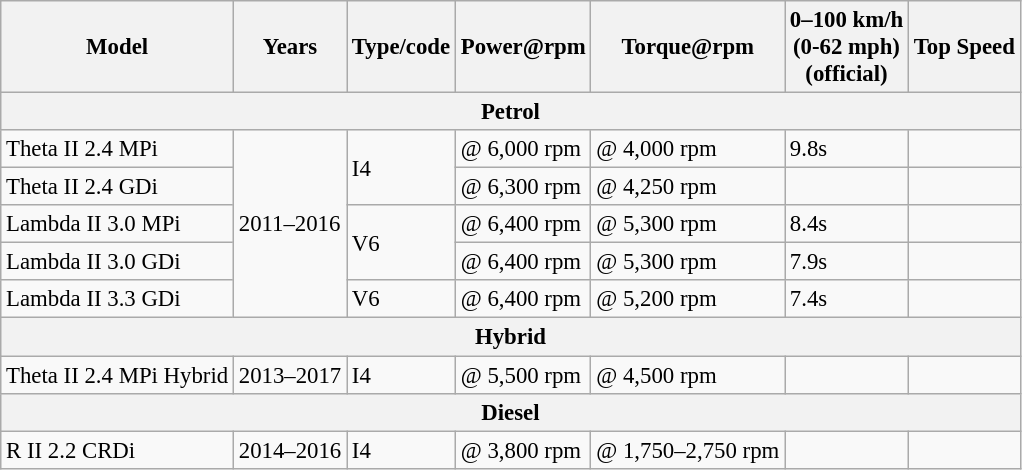<table class="wikitable sortable collapsible" style="text-align:left; font-size:95%;">
<tr>
<th>Model</th>
<th>Years</th>
<th>Type/code</th>
<th>Power@rpm</th>
<th>Torque@rpm</th>
<th>0–100 km/h<br>(0-62 mph)<br>(official)</th>
<th>Top Speed</th>
</tr>
<tr>
<th colspan=7>Petrol</th>
</tr>
<tr>
<td>Theta II 2.4 MPi</td>
<td rowspan=5>2011–2016</td>
<td rowspan=2> I4</td>
<td> @ 6,000 rpm</td>
<td> @ 4,000 rpm</td>
<td>9.8s</td>
<td></td>
</tr>
<tr>
<td>Theta II 2.4 GDi</td>
<td> @ 6,300 rpm</td>
<td> @ 4,250 rpm</td>
<td></td>
<td></td>
</tr>
<tr>
<td>Lambda II 3.0 MPi</td>
<td rowspan=2> V6</td>
<td> @ 6,400 rpm</td>
<td> @ 5,300 rpm</td>
<td>8.4s</td>
<td></td>
</tr>
<tr>
<td>Lambda II 3.0 GDi</td>
<td> @ 6,400 rpm</td>
<td> @ 5,300 rpm</td>
<td>7.9s</td>
<td></td>
</tr>
<tr>
<td>Lambda II 3.3 GDi</td>
<td> V6</td>
<td> @ 6,400 rpm</td>
<td> @ 5,200 rpm</td>
<td>7.4s</td>
<td></td>
</tr>
<tr>
<th colspan=7>Hybrid</th>
</tr>
<tr>
<td>Theta II 2.4 MPi Hybrid</td>
<td>2013–2017</td>
<td> I4</td>
<td> @ 5,500 rpm</td>
<td> @ 4,500 rpm</td>
<td></td>
<td></td>
</tr>
<tr>
<th colspan=7>Diesel</th>
</tr>
<tr>
<td>R II 2.2 CRDi</td>
<td>2014–2016</td>
<td> I4</td>
<td> @ 3,800 rpm</td>
<td> @ 1,750–2,750 rpm</td>
<td></td>
<td></td>
</tr>
</table>
